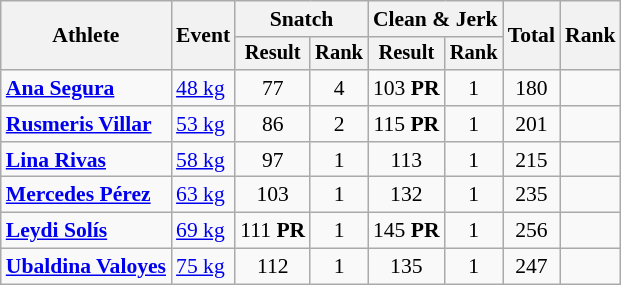<table class="wikitable" style="font-size:90%">
<tr>
<th rowspan=2>Athlete</th>
<th rowspan=2>Event</th>
<th colspan="2">Snatch</th>
<th colspan="2">Clean & Jerk</th>
<th rowspan="2">Total</th>
<th rowspan="2">Rank</th>
</tr>
<tr style="font-size:95%">
<th>Result</th>
<th>Rank</th>
<th>Result</th>
<th>Rank</th>
</tr>
<tr align=center>
<td align=left><strong><a href='#'>Ana Segura</a></strong></td>
<td align=left><a href='#'>48 kg</a></td>
<td>77</td>
<td>4</td>
<td>103 <strong>PR</strong></td>
<td>1</td>
<td>180</td>
<td></td>
</tr>
<tr align=center>
<td align=left><strong><a href='#'>Rusmeris Villar</a></strong></td>
<td align=left><a href='#'>53 kg</a></td>
<td>86</td>
<td>2</td>
<td>115 <strong>PR</strong></td>
<td>1</td>
<td>201</td>
<td></td>
</tr>
<tr align=center>
<td align=left><strong><a href='#'>Lina Rivas</a></strong></td>
<td align=left><a href='#'>58 kg</a></td>
<td>97</td>
<td>1</td>
<td>113</td>
<td>1</td>
<td>215</td>
<td></td>
</tr>
<tr align=center>
<td align=left><strong><a href='#'>Mercedes Pérez</a></strong></td>
<td align=left><a href='#'>63 kg</a></td>
<td>103</td>
<td>1</td>
<td>132</td>
<td>1</td>
<td>235</td>
<td></td>
</tr>
<tr align=center>
<td align=left><strong><a href='#'>Leydi Solís</a></strong></td>
<td align=left><a href='#'>69 kg</a></td>
<td>111 <strong>PR</strong></td>
<td>1</td>
<td>145 <strong>PR</strong></td>
<td>1</td>
<td>256</td>
<td></td>
</tr>
<tr align=center>
<td align=left><strong><a href='#'>Ubaldina Valoyes</a></strong></td>
<td align=left><a href='#'>75 kg</a></td>
<td>112</td>
<td>1</td>
<td>135</td>
<td>1</td>
<td>247</td>
<td></td>
</tr>
</table>
